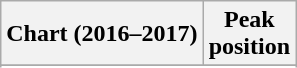<table class="wikitable sortable plainrowheaders" style="text-align:center;">
<tr>
<th>Chart (2016–2017)</th>
<th>Peak <br> position</th>
</tr>
<tr>
</tr>
<tr>
</tr>
<tr>
</tr>
<tr>
</tr>
</table>
